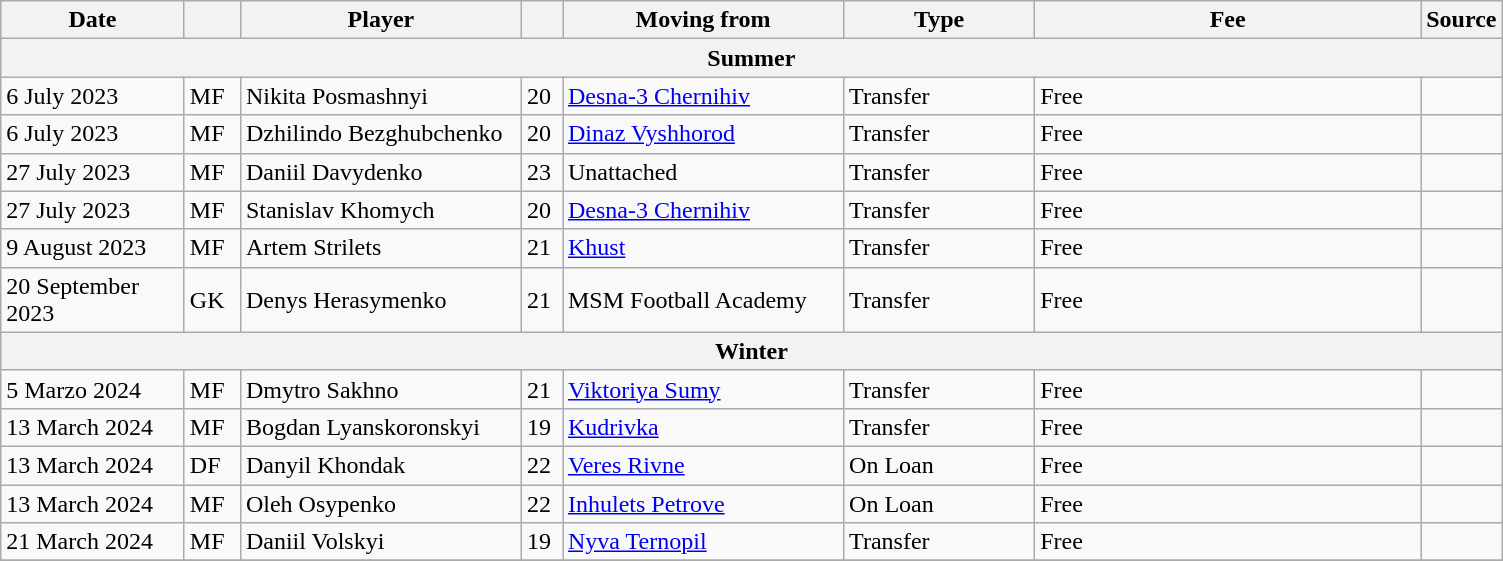<table class="wikitable sortable" Artem Padun>
<tr>
<th style="width:115px;">Date</th>
<th style="width:30px;"></th>
<th style="width:180px;">Player</th>
<th style="width:20px;"></th>
<th style="width:180px;">Moving from</th>
<th style="width:120px;" class="unsortable">Type</th>
<th style="width:250px;" class="unsortable">Fee</th>
<th style="width:20px;">Source</th>
</tr>
<tr>
<th colspan="8">Summer</th>
</tr>
<tr>
<td>6 July 2023</td>
<td>MF</td>
<td> Nikita Posmashnyi</td>
<td>20</td>
<td> <a href='#'>Desna-3 Chernihiv</a></td>
<td>Transfer</td>
<td>Free</td>
<td></td>
</tr>
<tr>
<td>6 July 2023</td>
<td>MF</td>
<td> Dzhilindo Bezghubchenko</td>
<td>20</td>
<td> <a href='#'>Dinaz Vyshhorod</a></td>
<td>Transfer</td>
<td>Free</td>
<td></td>
</tr>
<tr>
<td>27 July 2023</td>
<td>MF</td>
<td> Daniil Davydenko</td>
<td>23</td>
<td>Unattached</td>
<td>Transfer</td>
<td>Free</td>
<td></td>
</tr>
<tr>
<td>27 July 2023</td>
<td>MF</td>
<td> Stanislav Khomych</td>
<td>20</td>
<td> <a href='#'>Desna-3 Chernihiv</a></td>
<td>Transfer</td>
<td>Free</td>
<td></td>
</tr>
<tr>
<td>9 August 2023</td>
<td>MF</td>
<td> Artem Strilets</td>
<td>21</td>
<td> <a href='#'>Khust</a></td>
<td>Transfer</td>
<td>Free</td>
<td></td>
</tr>
<tr>
<td>20 September 2023</td>
<td>GK</td>
<td> Denys Herasymenko</td>
<td>21</td>
<td>  MSM Football Academy</td>
<td>Transfer</td>
<td>Free</td>
<td></td>
</tr>
<tr>
<th colspan=8>Winter</th>
</tr>
<tr>
<td>5 Marzo 2024</td>
<td>MF</td>
<td>Dmytro Sakhno</td>
<td>21</td>
<td> <a href='#'>Viktoriya Sumy</a></td>
<td>Transfer</td>
<td>Free</td>
<td></td>
</tr>
<tr>
<td>13 March 2024</td>
<td>MF</td>
<td> Bogdan Lyanskoronskyi</td>
<td>19</td>
<td> <a href='#'>Kudrivka</a></td>
<td>Transfer</td>
<td>Free</td>
<td></td>
</tr>
<tr>
<td>13 March 2024</td>
<td>DF</td>
<td> Danyil Khondak</td>
<td>22</td>
<td> <a href='#'>Veres Rivne</a></td>
<td>On Loan</td>
<td>Free</td>
<td></td>
</tr>
<tr>
<td>13 March 2024</td>
<td>MF</td>
<td> Oleh Osypenko</td>
<td>22</td>
<td> <a href='#'>Inhulets Petrove</a></td>
<td>On Loan</td>
<td>Free</td>
<td></td>
</tr>
<tr>
<td>21 March 2024</td>
<td>MF</td>
<td> Daniil Volskyi</td>
<td>19</td>
<td> <a href='#'>Nyva Ternopil</a></td>
<td>Transfer</td>
<td>Free</td>
<td></td>
</tr>
<tr>
</tr>
</table>
